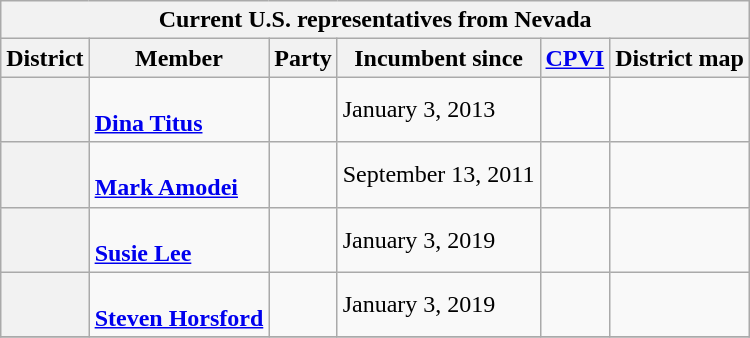<table class="wikitable sortable">
<tr>
<th colspan=6>Current U.S. representatives from Nevada</th>
</tr>
<tr>
<th>District</th>
<th>Member<br></th>
<th>Party</th>
<th data-sort-type="date">Incumbent since</th>
<th data-sort-type="number"><a href='#'>CPVI</a><br></th>
<th class="unsortable">District map</th>
</tr>
<tr>
<th></th>
<td data-sort-value="Titus, Dina"><br><strong><a href='#'>Dina Titus</a></strong><br></td>
<td></td>
<td>January 3, 2013</td>
<td></td>
<td></td>
</tr>
<tr>
<th></th>
<td data-sort-value="Amodei, Mark"><br><strong><a href='#'>Mark Amodei</a></strong><br></td>
<td></td>
<td>September 13, 2011</td>
<td></td>
<td></td>
</tr>
<tr>
<th></th>
<td data-sort-value="Lee, Susie"><br><strong><a href='#'>Susie Lee</a></strong><br></td>
<td></td>
<td>January 3, 2019</td>
<td></td>
<td></td>
</tr>
<tr>
<th></th>
<td data-sort-value="Horsford, Steven"><br><strong><a href='#'>Steven Horsford</a></strong><br></td>
<td></td>
<td>January 3, 2019</td>
<td></td>
<td></td>
</tr>
<tr>
</tr>
</table>
